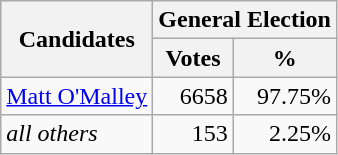<table class=wikitable>
<tr>
<th colspan=1 rowspan=2><strong>Candidates</strong></th>
<th colspan=2><strong>General Election</strong></th>
</tr>
<tr>
<th>Votes</th>
<th>%</th>
</tr>
<tr>
<td><a href='#'>Matt O'Malley</a></td>
<td align="right">6658</td>
<td align="right">97.75%</td>
</tr>
<tr>
<td><em>all others</em></td>
<td align="right">153</td>
<td align="right">2.25%</td>
</tr>
</table>
